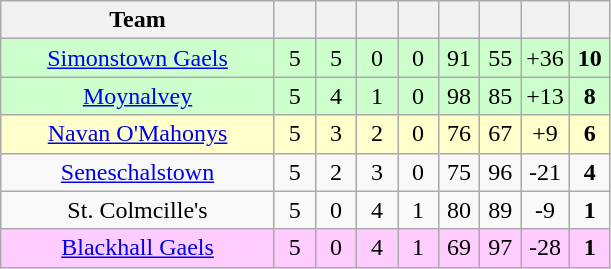<table class="wikitable" style="text-align:center">
<tr>
<th style="width:175px;">Team</th>
<th width="20"></th>
<th width="20"></th>
<th width="20"></th>
<th width="20"></th>
<th width="20"></th>
<th width="20"></th>
<th width="20"></th>
<th width="20"></th>
</tr>
<tr style="background:#cfc;">
<td><a href='#'>Simonstown Gaels</a></td>
<td>5</td>
<td>5</td>
<td>0</td>
<td>0</td>
<td>91</td>
<td>55</td>
<td>+36</td>
<td><strong>10</strong></td>
</tr>
<tr style="background:#cfc;">
<td><a href='#'>Moynalvey</a></td>
<td>5</td>
<td>4</td>
<td>1</td>
<td>0</td>
<td>98</td>
<td>85</td>
<td>+13</td>
<td><strong>8</strong></td>
</tr>
<tr style="background:#ffffcc;">
<td><a href='#'>Navan O'Mahonys</a></td>
<td>5</td>
<td>3</td>
<td>2</td>
<td>0</td>
<td>76</td>
<td>67</td>
<td>+9</td>
<td><strong>6</strong></td>
</tr>
<tr>
<td><a href='#'>Seneschalstown</a></td>
<td>5</td>
<td>2</td>
<td>3</td>
<td>0</td>
<td>75</td>
<td>96</td>
<td>-21</td>
<td><strong>4</strong></td>
</tr>
<tr>
<td>St. Colmcille's</td>
<td>5</td>
<td>0</td>
<td>4</td>
<td>1</td>
<td>80</td>
<td>89</td>
<td>-9</td>
<td><strong>1</strong></td>
</tr>
<tr style="background:#fcf;">
<td><a href='#'>Blackhall Gaels</a></td>
<td>5</td>
<td>0</td>
<td>4</td>
<td>1</td>
<td>69</td>
<td>97</td>
<td>-28</td>
<td><strong>1</strong></td>
</tr>
</table>
